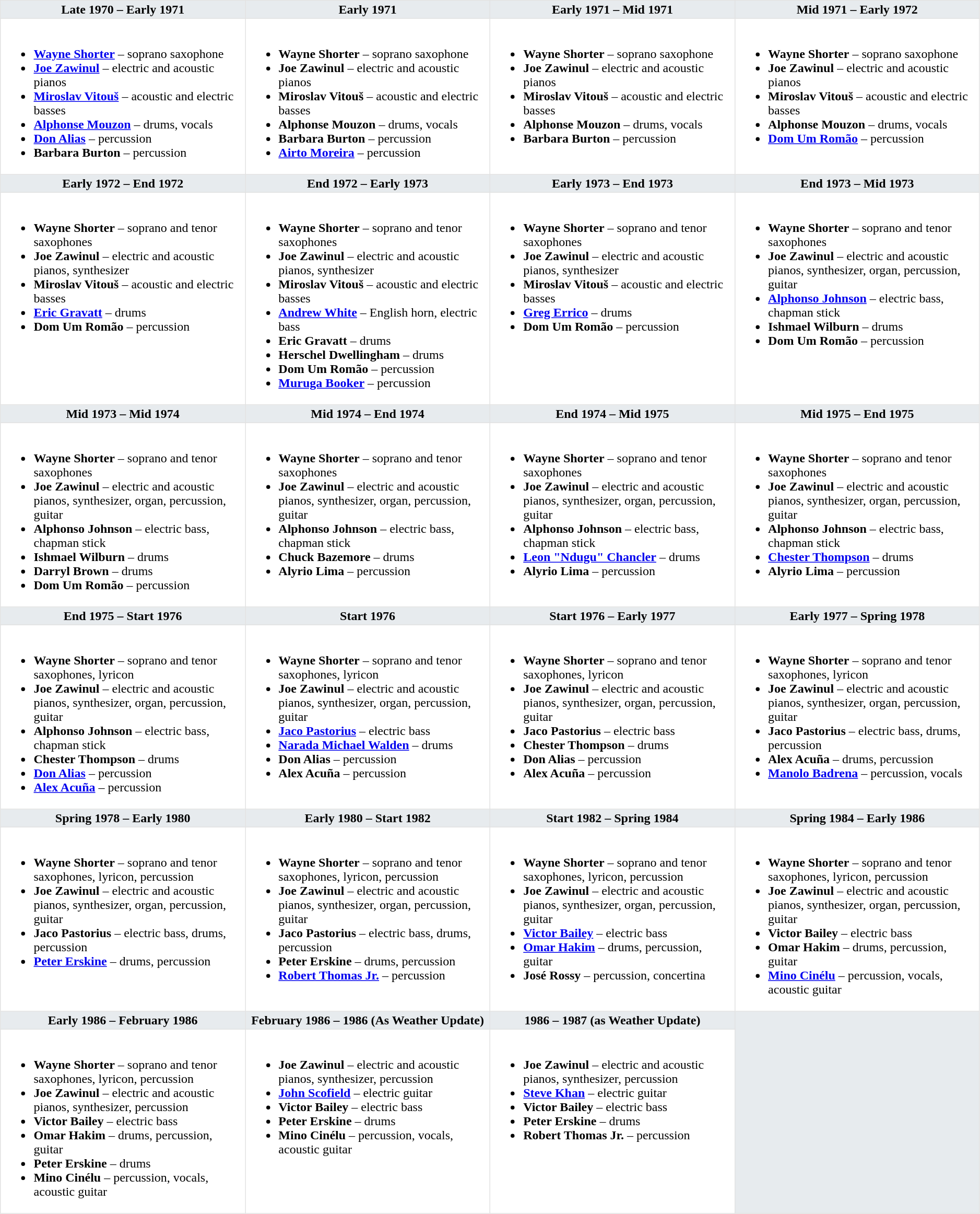<table class="toccolours" border="1" cellpadding="2" cellspacing="0"  style="float:width:375px; margin:0 0 1em 1em; border-collapse:collapse; border:1px solid #e2e2e2; width:99%;">
<tr>
<th style="vertical-align:top; background:#e7ebee; width:25%;">Late 1970 – Early 1971</th>
<th style="vertical-align:top; background:#e7ebee; width:25%;">Early 1971</th>
<th style="vertical-align:top; background:#e7ebee; width:25%;">Early 1971 – Mid 1971</th>
<th style="vertical-align:top; background:#e7ebee; width:25%;">Mid 1971 – Early 1972</th>
</tr>
<tr>
<td valign=top><br><ul><li><strong><a href='#'>Wayne Shorter</a></strong> – soprano saxophone</li><li><strong><a href='#'>Joe Zawinul</a></strong> – electric and acoustic pianos</li><li><strong><a href='#'>Miroslav Vitouš</a></strong> – acoustic and electric basses</li><li><strong><a href='#'>Alphonse Mouzon</a></strong> – drums, vocals</li><li><strong><a href='#'>Don Alias</a></strong> – percussion</li><li><strong>Barbara Burton</strong> – percussion</li></ul></td>
<td valign=top><br><ul><li><strong>Wayne Shorter</strong> – soprano saxophone</li><li><strong>Joe Zawinul</strong> – electric and acoustic pianos</li><li><strong>Miroslav Vitouš</strong> – acoustic and electric basses</li><li><strong>Alphonse Mouzon</strong> – drums, vocals</li><li><strong>Barbara Burton</strong> – percussion</li><li><strong><a href='#'>Airto Moreira</a></strong> – percussion</li></ul></td>
<td valign=top><br><ul><li><strong>Wayne Shorter</strong> – soprano saxophone</li><li><strong>Joe Zawinul</strong> – electric and acoustic pianos</li><li><strong>Miroslav Vitouš</strong> – acoustic and electric basses</li><li><strong>Alphonse Mouzon</strong> – drums, vocals</li><li><strong>Barbara Burton</strong> – percussion</li></ul></td>
<td valign=top><br><ul><li><strong>Wayne Shorter</strong> – soprano saxophone</li><li><strong>Joe Zawinul</strong> – electric and acoustic pianos</li><li><strong>Miroslav Vitouš</strong> – acoustic and electric basses</li><li><strong>Alphonse Mouzon</strong> – drums, vocals</li><li><strong><a href='#'>Dom Um Romão</a></strong> – percussion</li></ul></td>
</tr>
<tr>
<th style="vertical-align:top; background:#e7ebee; width:25%;">Early 1972 – End 1972</th>
<th style="vertical-align:top; background:#e7ebee; width:25%;">End 1972 – Early 1973</th>
<th style="vertical-align:top; background:#e7ebee; width:25%;">Early 1973 – End 1973</th>
<th style="vertical-align:top; background:#e7ebee; width:25%;">End 1973 – Mid 1973</th>
</tr>
<tr>
<td valign=top><br><ul><li><strong>Wayne Shorter</strong> – soprano and tenor saxophones</li><li><strong>Joe Zawinul</strong> – electric and acoustic pianos, synthesizer</li><li><strong>Miroslav Vitouš</strong> – acoustic and electric basses</li><li><strong><a href='#'>Eric Gravatt</a></strong> – drums</li><li><strong>Dom Um Romão</strong> – percussion</li></ul></td>
<td valign=top><br><ul><li><strong>Wayne Shorter</strong> – soprano and tenor saxophones</li><li><strong>Joe Zawinul</strong> – electric and acoustic pianos, synthesizer</li><li><strong>Miroslav Vitouš</strong> – acoustic and electric basses</li><li><strong><a href='#'>Andrew White</a></strong> – English horn, electric bass</li><li><strong>Eric Gravatt</strong> – drums</li><li><strong>Herschel Dwellingham</strong> – drums</li><li><strong>Dom Um Romão</strong> – percussion</li><li><strong><a href='#'>Muruga Booker</a></strong> – percussion</li></ul></td>
<td valign=top><br><ul><li><strong>Wayne Shorter</strong> – soprano and tenor saxophones</li><li><strong>Joe Zawinul</strong> – electric and acoustic pianos, synthesizer</li><li><strong>Miroslav Vitouš</strong> – acoustic and electric basses</li><li><strong><a href='#'>Greg Errico</a></strong> – drums</li><li><strong>Dom Um Romão</strong> – percussion</li></ul></td>
<td valign=top><br><ul><li><strong>Wayne Shorter</strong> – soprano and tenor saxophones</li><li><strong>Joe Zawinul</strong> – electric and acoustic pianos, synthesizer, organ, percussion, guitar</li><li><strong><a href='#'>Alphonso Johnson</a></strong> – electric bass, chapman stick</li><li><strong>Ishmael Wilburn</strong> – drums</li><li><strong>Dom Um Romão</strong> – percussion</li></ul></td>
</tr>
<tr>
<th style="vertical-align:top; background:#e7ebee; width:25%;">Mid 1973 – Mid 1974</th>
<th style="vertical-align:top; background:#e7ebee; width:25%;">Mid 1974 – End 1974</th>
<th style="vertical-align:top; background:#e7ebee; width:25%;">End 1974 – Mid 1975</th>
<th style="vertical-align:top; background:#e7ebee; width:25%;">Mid 1975 – End 1975</th>
</tr>
<tr>
<td valign=top><br><ul><li><strong>Wayne Shorter</strong> – soprano and tenor saxophones</li><li><strong>Joe Zawinul</strong> – electric and acoustic pianos, synthesizer, organ, percussion, guitar</li><li><strong>Alphonso Johnson</strong> – electric bass, chapman stick</li><li><strong>Ishmael Wilburn</strong> – drums</li><li><strong>Darryl Brown</strong> – drums</li><li><strong>Dom Um Romão</strong> – percussion</li></ul></td>
<td valign=top><br><ul><li><strong>Wayne Shorter</strong> – soprano and tenor saxophones</li><li><strong>Joe Zawinul</strong> – electric and acoustic pianos, synthesizer, organ, percussion, guitar</li><li><strong>Alphonso Johnson</strong> – electric bass, chapman stick</li><li><strong>Chuck Bazemore</strong> – drums</li><li><strong>Alyrio Lima</strong> – percussion</li></ul></td>
<td valign=top><br><ul><li><strong>Wayne Shorter</strong> – soprano and tenor saxophones</li><li><strong>Joe Zawinul</strong> – electric and acoustic pianos, synthesizer, organ, percussion, guitar</li><li><strong>Alphonso Johnson</strong> – electric bass, chapman stick</li><li><strong><a href='#'>Leon "Ndugu" Chancler</a></strong> – drums</li><li><strong>Alyrio Lima</strong> – percussion</li></ul></td>
<td valign=top><br><ul><li><strong>Wayne Shorter</strong> – soprano and tenor saxophones</li><li><strong>Joe Zawinul</strong> – electric and acoustic pianos, synthesizer, organ, percussion, guitar</li><li><strong>Alphonso Johnson</strong> – electric bass, chapman stick</li><li><strong><a href='#'>Chester Thompson</a></strong> – drums</li><li><strong>Alyrio Lima</strong> – percussion</li></ul></td>
</tr>
<tr>
<th style="vertical-align:top; background:#e7ebee; width:25%;">End 1975 – Start 1976</th>
<th style="vertical-align:top; background:#e7ebee; width:25%;">Start 1976</th>
<th style="vertical-align:top; background:#e7ebee; width:25%;">Start 1976 – Early 1977</th>
<th style="vertical-align:top; background:#e7ebee; width:25%;">Early 1977 – Spring 1978</th>
</tr>
<tr>
<td valign=top><br><ul><li><strong>Wayne Shorter</strong> – soprano and tenor saxophones, lyricon</li><li><strong>Joe Zawinul</strong> – electric and acoustic pianos, synthesizer, organ, percussion, guitar</li><li><strong>Alphonso Johnson</strong> – electric bass, chapman stick</li><li><strong>Chester Thompson</strong> – drums</li><li><strong><a href='#'>Don Alias</a></strong> – percussion</li><li><strong><a href='#'>Alex Acuña</a></strong> – percussion</li></ul></td>
<td valign=top><br><ul><li><strong>Wayne Shorter</strong> – soprano and tenor saxophones, lyricon</li><li><strong>Joe Zawinul</strong> – electric and acoustic pianos, synthesizer, organ, percussion, guitar</li><li><strong><a href='#'>Jaco Pastorius</a></strong> – electric bass</li><li><strong><a href='#'>Narada Michael Walden</a></strong> – drums</li><li><strong>Don Alias</strong> – percussion</li><li><strong>Alex Acuña</strong> – percussion</li></ul></td>
<td valign=top><br><ul><li><strong>Wayne Shorter</strong> – soprano and tenor saxophones, lyricon</li><li><strong>Joe Zawinul</strong> – electric and acoustic pianos, synthesizer, organ, percussion, guitar</li><li><strong>Jaco Pastorius</strong> – electric bass</li><li><strong>Chester Thompson</strong> – drums</li><li><strong>Don Alias</strong> – percussion</li><li><strong>Alex Acuña</strong> – percussion</li></ul></td>
<td valign=top><br><ul><li><strong>Wayne Shorter</strong> – soprano and tenor saxophones, lyricon</li><li><strong>Joe Zawinul</strong> – electric and acoustic pianos, synthesizer, organ, percussion, guitar</li><li><strong>Jaco Pastorius</strong> – electric bass, drums, percussion</li><li><strong>Alex Acuña</strong> – drums, percussion</li><li><strong><a href='#'>Manolo Badrena</a></strong> – percussion, vocals</li></ul></td>
</tr>
<tr>
<th style="vertical-align:top; background:#e7ebee; width:25%;">Spring 1978 – Early 1980</th>
<th style="vertical-align:top; background:#e7ebee; width:25%;">Early 1980 – Start 1982</th>
<th style="vertical-align:top; background:#e7ebee; width:25%;">Start 1982 – Spring 1984</th>
<th style="vertical-align:top; background:#e7ebee; width:25%;">Spring 1984 – Early 1986</th>
</tr>
<tr>
<td valign=top><br><ul><li><strong>Wayne Shorter</strong> – soprano and tenor saxophones, lyricon, percussion</li><li><strong>Joe Zawinul</strong> – electric and acoustic pianos, synthesizer, organ, percussion, guitar</li><li><strong>Jaco Pastorius</strong> – electric bass, drums, percussion</li><li><strong><a href='#'>Peter Erskine</a></strong> – drums, percussion</li></ul></td>
<td valign=top><br><ul><li><strong>Wayne Shorter</strong> – soprano and tenor saxophones, lyricon, percussion</li><li><strong>Joe Zawinul</strong> – electric and acoustic pianos, synthesizer, organ, percussion, guitar</li><li><strong>Jaco Pastorius</strong> – electric bass, drums, percussion</li><li><strong>Peter Erskine</strong> – drums, percussion</li><li><strong><a href='#'>Robert Thomas Jr.</a></strong> – percussion</li></ul></td>
<td valign=top><br><ul><li><strong>Wayne Shorter</strong> – soprano and tenor saxophones, lyricon, percussion</li><li><strong>Joe Zawinul</strong> – electric and acoustic pianos, synthesizer, organ, percussion, guitar</li><li><strong><a href='#'>Victor Bailey</a></strong> – electric bass</li><li><strong><a href='#'>Omar Hakim</a></strong> – drums, percussion, guitar</li><li><strong>José Rossy</strong> – percussion, concertina</li></ul></td>
<td valign=top><br><ul><li><strong>Wayne Shorter</strong> – soprano and tenor saxophones, lyricon, percussion</li><li><strong>Joe Zawinul</strong> – electric and acoustic pianos, synthesizer, organ, percussion, guitar</li><li><strong>Victor Bailey</strong> – electric bass</li><li><strong>Omar Hakim</strong> – drums, percussion, guitar</li><li><strong><a href='#'>Mino Cinélu</a></strong> – percussion, vocals, acoustic guitar</li></ul></td>
</tr>
<tr>
<th style="vertical-align:top; background:#e7ebee; width:25%;">Early 1986 – February 1986</th>
<th style="vertical-align:top; background:#e7ebee; width:25%;">February 1986 – 1986 (As Weather Update)</th>
<th style="vertical-align:top; background:#e7ebee; width:25%;">1986 – 1987 (as Weather Update)</th>
<th rowspan="2" style="vertical-align:top; background:#e7ebee; width:25%;"></th>
</tr>
<tr>
<td valign=top><br><ul><li><strong>Wayne Shorter</strong> – soprano and tenor saxophones, lyricon, percussion</li><li><strong>Joe Zawinul</strong> – electric and acoustic pianos, synthesizer, percussion</li><li><strong>Victor Bailey</strong> – electric bass</li><li><strong>Omar Hakim</strong> – drums, percussion, guitar</li><li><strong>Peter Erskine</strong> – drums</li><li><strong>Mino Cinélu</strong> – percussion, vocals, acoustic guitar</li></ul></td>
<td valign=top><br><ul><li><strong>Joe Zawinul</strong> – electric and acoustic pianos, synthesizer, percussion</li><li><strong><a href='#'>John Scofield</a></strong> – electric guitar</li><li><strong>Victor Bailey</strong> – electric bass</li><li><strong>Peter Erskine</strong> – drums</li><li><strong>Mino Cinélu</strong> – percussion, vocals, acoustic guitar</li></ul></td>
<td valign=top><br><ul><li><strong>Joe Zawinul</strong> – electric and acoustic pianos, synthesizer, percussion</li><li><strong><a href='#'>Steve Khan</a></strong> – electric guitar</li><li><strong>Victor Bailey</strong> – electric bass</li><li><strong>Peter Erskine</strong> – drums</li><li><strong>Robert Thomas Jr.</strong> – percussion</li></ul></td>
</tr>
</table>
